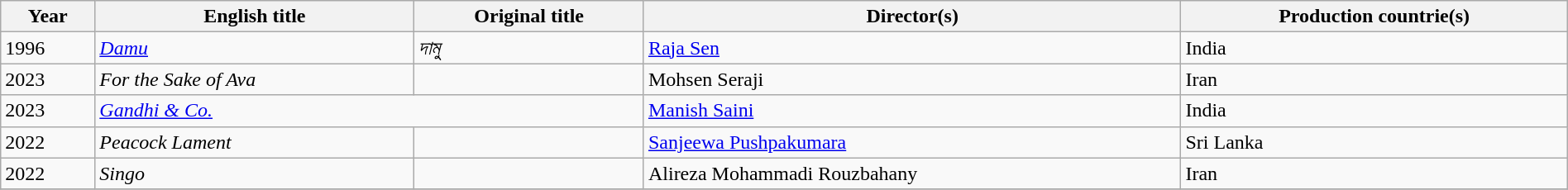<table class="sortable wikitable" style="width:100%; margin-bottom:4px" cellpadding="5">
<tr>
<th scope="col">Year</th>
<th scope="col">English title</th>
<th scope="col">Original title</th>
<th scope="col">Director(s)</th>
<th scope="col">Production countrie(s)</th>
</tr>
<tr>
<td>1996</td>
<td><em><a href='#'>Damu</a></em></td>
<td><em>দামু</em></td>
<td><a href='#'>Raja Sen</a></td>
<td>India</td>
</tr>
<tr>
<td>2023</td>
<td><em>For the Sake of Ava</em></td>
<td></td>
<td>Mohsen Seraji</td>
<td>Iran</td>
</tr>
<tr>
<td>2023</td>
<td colspan=2><em><a href='#'>Gandhi & Co.</a></em></td>
<td><a href='#'>Manish Saini</a></td>
<td>India</td>
</tr>
<tr>
<td>2022</td>
<td><em>Peacock Lament</em></td>
<td></td>
<td><a href='#'>Sanjeewa Pushpakumara</a></td>
<td>Sri Lanka</td>
</tr>
<tr>
<td>2022</td>
<td><em>Singo</em></td>
<td></td>
<td>Alireza Mohammadi Rouzbahany</td>
<td>Iran</td>
</tr>
<tr>
</tr>
</table>
